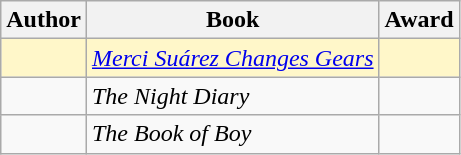<table class="sortable wikitable">
<tr>
<th scope="col">Author</th>
<th scope="col">Book</th>
<th scope="col">Award</th>
</tr>
<tr style="background:#fff7c9; color:black">
<td></td>
<td><em><a href='#'>Merci Suárez Changes Gears</a></em></td>
<td></td>
</tr>
<tr>
<td></td>
<td><em>The Night Diary</em></td>
<td></td>
</tr>
<tr>
<td></td>
<td><em>The Book of Boy</em></td>
<td></td>
</tr>
</table>
